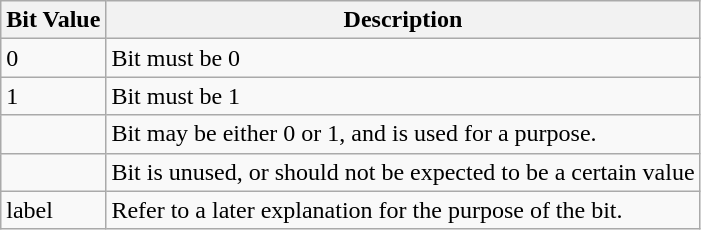<table class="wikitable sortable">
<tr>
<th>Bit Value</th>
<th>Description</th>
</tr>
<tr>
<td>0</td>
<td>Bit must be 0</td>
</tr>
<tr>
<td>1</td>
<td>Bit must be 1</td>
</tr>
<tr>
<td></td>
<td>Bit may be either 0 or 1, and is used for a purpose.</td>
</tr>
<tr>
<td></td>
<td>Bit is unused, or should not be expected to be a certain value</td>
</tr>
<tr>
<td>label</td>
<td>Refer to a later explanation for the purpose of the bit.</td>
</tr>
</table>
